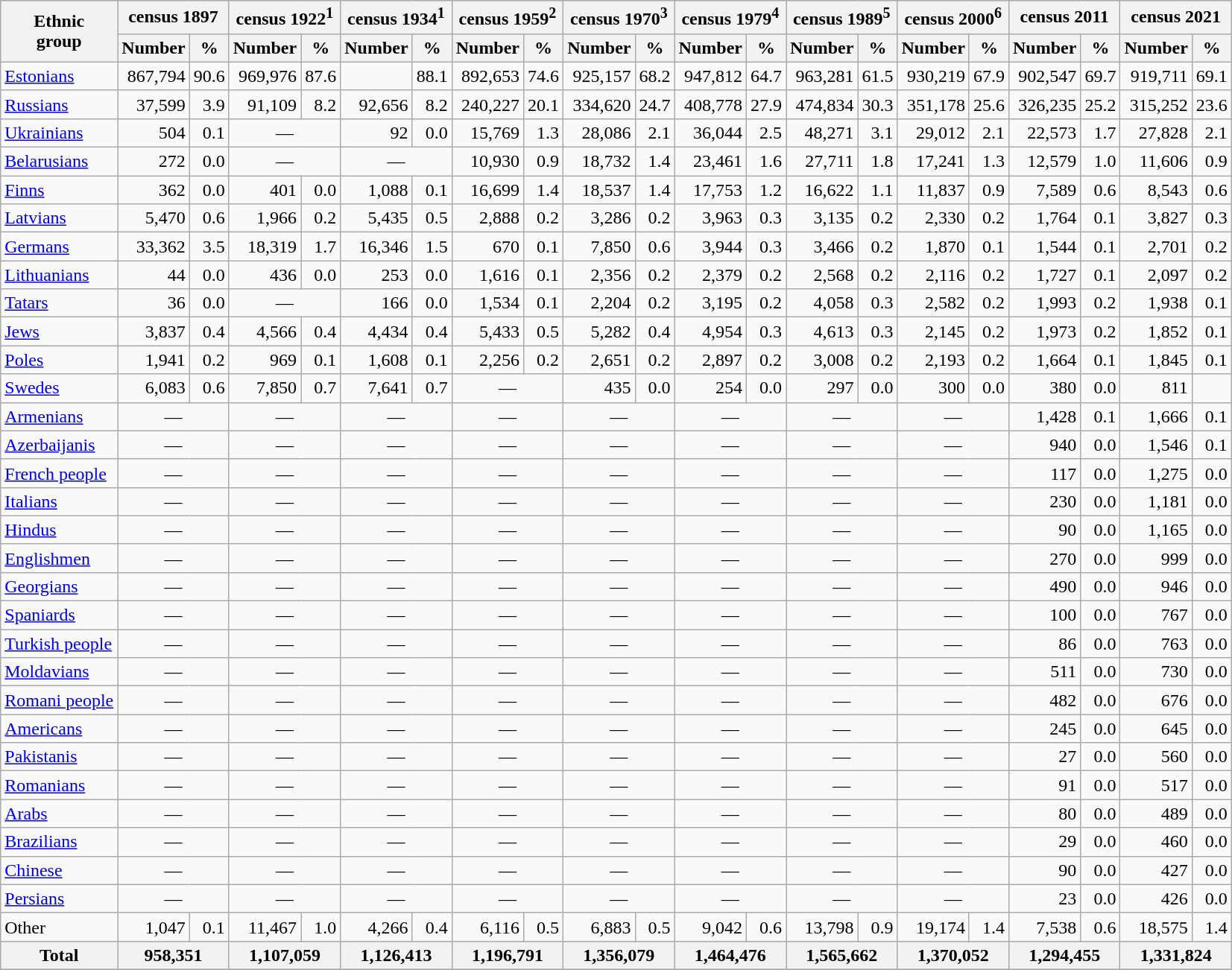<table class="wikitable sortable" style="text-align: right;">
<tr bgcolor="#e0e0e0">
<th rowspan="2">Ethnic<br>group</th>
<th colspan=2>census 1897</th>
<th colspan=2>census 1922<sup>1</sup></th>
<th colspan=2>census 1934<sup>1</sup></th>
<th colspan=2>census 1959<sup>2</sup></th>
<th colspan=2>census 1970<sup>3</sup></th>
<th colspan=2>census 1979<sup>4</sup></th>
<th colspan=2>census 1989<sup>5</sup></th>
<th colspan=2>census 2000<sup>6</sup></th>
<th colspan=2>census 2011</th>
<th colspan=2>census 2021</th>
</tr>
<tr bgcolor="#e0e0e0">
<th>Number</th>
<th>%</th>
<th>Number</th>
<th>%</th>
<th>Number</th>
<th>%</th>
<th>Number</th>
<th>%</th>
<th>Number</th>
<th>%</th>
<th>Number</th>
<th>%</th>
<th>Number</th>
<th>%</th>
<th>Number</th>
<th>%</th>
<th>Number</th>
<th>%</th>
<th>Number</th>
<th>%</th>
</tr>
<tr>
<td align=left><a href='#'>Estonians</a></td>
<td>867,794</td>
<td>90.6</td>
<td>969,976</td>
<td>87.6</td>
<td></td>
<td>88.1</td>
<td>892,653</td>
<td>74.6</td>
<td>925,157</td>
<td>68.2</td>
<td>947,812</td>
<td>64.7</td>
<td>963,281</td>
<td>61.5</td>
<td>930,219</td>
<td>67.9</td>
<td>902,547</td>
<td>69.7</td>
<td>919,711</td>
<td>69.1</td>
</tr>
<tr>
<td align=left><a href='#'>Russians</a></td>
<td>37,599</td>
<td>3.9</td>
<td>91,109</td>
<td>8.2</td>
<td>92,656</td>
<td>8.2</td>
<td>240,227</td>
<td>20.1</td>
<td>334,620</td>
<td>24.7</td>
<td>408,778</td>
<td>27.9</td>
<td>474,834</td>
<td>30.3</td>
<td>351,178</td>
<td>25.6</td>
<td>326,235</td>
<td>25.2</td>
<td>315,252</td>
<td>23.6</td>
</tr>
<tr>
<td align=left><a href='#'>Ukrainians</a></td>
<td>504</td>
<td>0.1</td>
<td colspan=2 align=center>—</td>
<td>92</td>
<td>0.0</td>
<td>15,769</td>
<td>1.3</td>
<td>28,086</td>
<td>2.1</td>
<td>36,044</td>
<td>2.5</td>
<td>48,271</td>
<td>3.1</td>
<td>29,012</td>
<td>2.1</td>
<td>22,573</td>
<td>1.7</td>
<td>27,828</td>
<td>2.1</td>
</tr>
<tr>
<td align=left><a href='#'>Belarusians</a></td>
<td>272</td>
<td>0.0</td>
<td colspan=2 align=center>—</td>
<td colspan=2 align=center>—</td>
<td>10,930</td>
<td>0.9</td>
<td>18,732</td>
<td>1.4</td>
<td>23,461</td>
<td>1.6</td>
<td>27,711</td>
<td>1.8</td>
<td>17,241</td>
<td>1.3</td>
<td>12,579</td>
<td>1.0</td>
<td>11,606</td>
<td>0.9</td>
</tr>
<tr>
<td align=left><a href='#'>Finns</a></td>
<td>362</td>
<td>0.0</td>
<td>401</td>
<td>0.0</td>
<td>1,088</td>
<td>0.1</td>
<td>16,699</td>
<td>1.4</td>
<td>18,537</td>
<td>1.4</td>
<td>17,753</td>
<td>1.2</td>
<td>16,622</td>
<td>1.1</td>
<td>11,837</td>
<td>0.9</td>
<td>7,589</td>
<td>0.6</td>
<td>8,543</td>
<td>0.6</td>
</tr>
<tr>
<td align=left><a href='#'>Latvians</a></td>
<td>5,470</td>
<td>0.6</td>
<td>1,966</td>
<td>0.2</td>
<td>5,435</td>
<td>0.5</td>
<td>2,888</td>
<td>0.2</td>
<td>3,286</td>
<td>0.2</td>
<td>3,963</td>
<td>0.3</td>
<td>3,135</td>
<td>0.2</td>
<td>2,330</td>
<td>0.2</td>
<td>1,764</td>
<td>0.1</td>
<td>3,827</td>
<td>0.3</td>
</tr>
<tr>
<td align=left><a href='#'>Germans</a></td>
<td>33,362</td>
<td>3.5</td>
<td>18,319</td>
<td>1.7</td>
<td>16,346</td>
<td>1.5</td>
<td>670</td>
<td>0.1</td>
<td>7,850</td>
<td>0.6</td>
<td>3,944</td>
<td>0.3</td>
<td>3,466</td>
<td>0.2</td>
<td>1,870</td>
<td>0.1</td>
<td>1,544</td>
<td>0.1</td>
<td>2,701</td>
<td>0.2</td>
</tr>
<tr>
<td align=left><a href='#'>Lithuanians</a></td>
<td>44</td>
<td>0.0</td>
<td>436</td>
<td>0.0</td>
<td>253</td>
<td>0.0</td>
<td>1,616</td>
<td>0.1</td>
<td>2,356</td>
<td>0.2</td>
<td>2,379</td>
<td>0.2</td>
<td>2,568</td>
<td>0.2</td>
<td>2,116</td>
<td>0.2</td>
<td>1,727</td>
<td>0.1</td>
<td>2,097</td>
<td>0.2</td>
</tr>
<tr>
<td align=left><a href='#'>Tatars</a></td>
<td>36</td>
<td>0.0</td>
<td colspan=2 align=center>—</td>
<td>166</td>
<td>0.0</td>
<td>1,534</td>
<td>0.1</td>
<td>2,204</td>
<td>0.2</td>
<td>3,195</td>
<td>0.2</td>
<td>4,058</td>
<td>0.3</td>
<td>2,582</td>
<td>0.2</td>
<td>1,993</td>
<td>0.2</td>
<td>1,938</td>
<td>0.1</td>
</tr>
<tr>
<td align=left><a href='#'>Jews</a></td>
<td>3,837</td>
<td>0.4</td>
<td>4,566</td>
<td>0.4</td>
<td>4,434</td>
<td>0.4</td>
<td>5,433</td>
<td>0.5</td>
<td>5,282</td>
<td>0.4</td>
<td>4,954</td>
<td>0.3</td>
<td>4,613</td>
<td>0.3</td>
<td>2,145</td>
<td>0.2</td>
<td>1,973</td>
<td>0.2</td>
<td>1,852</td>
<td>0.1</td>
</tr>
<tr>
<td align=left><a href='#'>Poles</a></td>
<td>1,941</td>
<td>0.2</td>
<td>969</td>
<td>0.1</td>
<td>1,608</td>
<td>0.1</td>
<td>2,256</td>
<td>0.2</td>
<td>2,651</td>
<td>0.2</td>
<td>2,897</td>
<td>0.2</td>
<td>3,008</td>
<td>0.2</td>
<td>2,193</td>
<td>0.2</td>
<td>1,664</td>
<td>0.1</td>
<td>1,845</td>
<td>0.1</td>
</tr>
<tr>
<td align=left><a href='#'>Swedes</a></td>
<td>6,083</td>
<td>0.6</td>
<td>7,850</td>
<td>0.7</td>
<td>7,641</td>
<td>0.7</td>
<td colspan=2 align=center>—</td>
<td>435</td>
<td>0.0</td>
<td>254</td>
<td>0.0</td>
<td>297</td>
<td>0.0</td>
<td>300</td>
<td>0.0</td>
<td>380</td>
<td>0.0</td>
<td>811</td>
</tr>
<tr>
<td align=left><a href='#'>Armenians</a></td>
<td colspan=2 align=center>—</td>
<td colspan=2 align=center>—</td>
<td colspan=2 align=center>—</td>
<td colspan=2 align=center>—</td>
<td colspan=2 align=center>—</td>
<td colspan=2 align=center>—</td>
<td colspan=2 align=center>—</td>
<td colspan=2 align=center>—</td>
<td>1,428</td>
<td>0.1</td>
<td>1,666</td>
<td>0.1</td>
</tr>
<tr>
<td align=left><a href='#'>Azerbaijanis</a></td>
<td colspan=2 align=center>—</td>
<td colspan=2 align=center>—</td>
<td colspan=2 align=center>—</td>
<td colspan=2 align=center>—</td>
<td colspan=2 align=center>—</td>
<td colspan=2 align=center>—</td>
<td colspan=2 align=center>—</td>
<td colspan=2 align=center>—</td>
<td>940</td>
<td>0.0</td>
<td>1,546</td>
<td>0.1</td>
</tr>
<tr>
<td align=left><a href='#'>French people</a></td>
<td colspan=2 align=center>—</td>
<td colspan=2 align=center>—</td>
<td colspan=2 align=center>—</td>
<td colspan=2 align=center>—</td>
<td colspan=2 align=center>—</td>
<td colspan=2 align=center>—</td>
<td colspan=2 align=center>—</td>
<td colspan=2 align=center>—</td>
<td>117</td>
<td>0.0</td>
<td>1,275</td>
<td>0.0</td>
</tr>
<tr>
<td align=left><a href='#'>Italians</a></td>
<td colspan=2 align=center>—</td>
<td colspan=2 align=center>—</td>
<td colspan=2 align=center>—</td>
<td colspan=2 align=center>—</td>
<td colspan=2 align=center>—</td>
<td colspan=2 align=center>—</td>
<td colspan=2 align=center>—</td>
<td colspan=2 align=center>—</td>
<td>230</td>
<td>0.0</td>
<td>1,181</td>
<td>0.0</td>
</tr>
<tr>
<td align=left><a href='#'>Hindus</a></td>
<td colspan=2 align=center>—</td>
<td colspan=2 align=center>—</td>
<td colspan=2 align=center>—</td>
<td colspan=2 align=center>—</td>
<td colspan=2 align=center>—</td>
<td colspan=2 align=center>—</td>
<td colspan=2 align=center>—</td>
<td colspan=2 align=center>—</td>
<td>90</td>
<td>0.0</td>
<td>1,165</td>
<td>0.0</td>
</tr>
<tr>
<td align=left><a href='#'>Englishmen</a></td>
<td colspan=2 align=center>—</td>
<td colspan=2 align=center>—</td>
<td colspan=2 align=center>—</td>
<td colspan=2 align=center>—</td>
<td colspan=2 align=center>—</td>
<td colspan=2 align=center>—</td>
<td colspan=2 align=center>—</td>
<td colspan=2 align=center>—</td>
<td>270</td>
<td>0.0</td>
<td>999</td>
<td>0.0</td>
</tr>
<tr>
<td align=left><a href='#'>Georgians</a></td>
<td colspan=2 align=center>—</td>
<td colspan=2 align=center>—</td>
<td colspan=2 align=center>—</td>
<td colspan=2 align=center>—</td>
<td colspan=2 align=center>—</td>
<td colspan=2 align=center>—</td>
<td colspan=2 align=center>—</td>
<td colspan=2 align=center>—</td>
<td>490</td>
<td>0.0</td>
<td>946</td>
<td>0.0</td>
</tr>
<tr>
<td align=left><a href='#'>Spaniards</a></td>
<td colspan=2 align=center>—</td>
<td colspan=2 align=center>—</td>
<td colspan=2 align=center>—</td>
<td colspan=2 align=center>—</td>
<td colspan=2 align=center>—</td>
<td colspan=2 align=center>—</td>
<td colspan=2 align=center>—</td>
<td colspan=2 align=center>—</td>
<td>100</td>
<td>0.0</td>
<td>767</td>
<td>0.0</td>
</tr>
<tr>
<td align=left><a href='#'>Turkish people</a></td>
<td colspan=2 align=center>—</td>
<td colspan=2 align=center>—</td>
<td colspan=2 align=center>—</td>
<td colspan=2 align=center>—</td>
<td colspan=2 align=center>—</td>
<td colspan=2 align=center>—</td>
<td colspan=2 align=center>—</td>
<td colspan=2 align=center>—</td>
<td>86</td>
<td>0.0</td>
<td>763</td>
<td>0.0</td>
</tr>
<tr>
<td align=left><a href='#'>Moldavians</a></td>
<td colspan=2 align=center>—</td>
<td colspan=2 align=center>—</td>
<td colspan=2 align=center>—</td>
<td colspan=2 align=center>—</td>
<td colspan=2 align=center>—</td>
<td colspan=2 align=center>—</td>
<td colspan=2 align=center>—</td>
<td colspan=2 align=center>—</td>
<td>511</td>
<td>0.0</td>
<td>730</td>
<td>0.0</td>
</tr>
<tr>
<td align=left><a href='#'>Romani people</a></td>
<td colspan=2 align=center>—</td>
<td colspan=2 align=center>—</td>
<td colspan=2 align=center>—</td>
<td colspan=2 align=center>—</td>
<td colspan=2 align=center>—</td>
<td colspan=2 align=center>—</td>
<td colspan=2 align=center>—</td>
<td colspan=2 align=center>—</td>
<td>482</td>
<td>0.0</td>
<td>676</td>
<td>0.0</td>
</tr>
<tr>
<td align=left><a href='#'>Americans</a></td>
<td colspan=2 align=center>—</td>
<td colspan=2 align=center>—</td>
<td colspan=2 align=center>—</td>
<td colspan=2 align=center>—</td>
<td colspan=2 align=center>—</td>
<td colspan=2 align=center>—</td>
<td colspan=2 align=center>—</td>
<td colspan=2 align=center>—</td>
<td>245</td>
<td>0.0</td>
<td>645</td>
<td>0.0</td>
</tr>
<tr>
<td align=left><a href='#'>Pakistanis</a></td>
<td colspan=2 align=center>—</td>
<td colspan=2 align=center>—</td>
<td colspan=2 align=center>—</td>
<td colspan=2 align=center>—</td>
<td colspan=2 align=center>—</td>
<td colspan=2 align=center>—</td>
<td colspan=2 align=center>—</td>
<td colspan=2 align=center>—</td>
<td>27</td>
<td>0.0</td>
<td>560</td>
<td>0.0</td>
</tr>
<tr>
<td align=left><a href='#'>Romanians</a></td>
<td colspan=2 align=center>—</td>
<td colspan=2 align=center>—</td>
<td colspan=2 align=center>—</td>
<td colspan=2 align=center>—</td>
<td colspan=2 align=center>—</td>
<td colspan=2 align=center>—</td>
<td colspan=2 align=center>—</td>
<td colspan=2 align=center>—</td>
<td>91</td>
<td>0.0</td>
<td>517</td>
<td>0.0</td>
</tr>
<tr>
<td align=left><a href='#'>Arabs</a></td>
<td colspan=2 align=center>—</td>
<td colspan=2 align=center>—</td>
<td colspan=2 align=center>—</td>
<td colspan=2 align=center>—</td>
<td colspan=2 align=center>—</td>
<td colspan=2 align=center>—</td>
<td colspan=2 align=center>—</td>
<td colspan=2 align=center>—</td>
<td>80</td>
<td>0.0</td>
<td>489</td>
<td>0.0</td>
</tr>
<tr>
<td align=left><a href='#'>Brazilians</a></td>
<td colspan=2 align=center>—</td>
<td colspan=2 align=center>—</td>
<td colspan=2 align=center>—</td>
<td colspan=2 align=center>—</td>
<td colspan=2 align=center>—</td>
<td colspan=2 align=center>—</td>
<td colspan=2 align=center>—</td>
<td colspan=2 align=center>—</td>
<td>29</td>
<td>0.0</td>
<td>460</td>
<td>0.0</td>
</tr>
<tr>
<td align=left><a href='#'>Chinese</a></td>
<td colspan=2 align=center>—</td>
<td colspan=2 align=center>—</td>
<td colspan=2 align=center>—</td>
<td colspan=2 align=center>—</td>
<td colspan=2 align=center>—</td>
<td colspan=2 align=center>—</td>
<td colspan=2 align=center>—</td>
<td colspan=2 align=center>—</td>
<td>90</td>
<td>0.0</td>
<td>427</td>
<td>0.0</td>
</tr>
<tr>
<td align=left><a href='#'>Persians</a></td>
<td colspan=2 align=center>—</td>
<td colspan=2 align=center>—</td>
<td colspan=2 align=center>—</td>
<td colspan=2 align=center>—</td>
<td colspan=2 align=center>—</td>
<td colspan=2 align=center>—</td>
<td colspan=2 align=center>—</td>
<td colspan=2 align=center>—</td>
<td>23</td>
<td>0.0</td>
<td>426</td>
<td>0.0</td>
</tr>
<tr>
<td align=left>Other</td>
<td>1,047</td>
<td>0.1</td>
<td>11,467</td>
<td>1.0</td>
<td>4,266</td>
<td>0.4</td>
<td>6,116</td>
<td>0.5</td>
<td>6,883</td>
<td>0.5</td>
<td>9,042</td>
<td>0.6</td>
<td>13,798</td>
<td>0.9</td>
<td>19,174</td>
<td>1.4</td>
<td>7,538</td>
<td>0.6</td>
<td>18,575</td>
<td>1.4</td>
</tr>
<tr bgcolor="#e0e0e0">
<th align=left>Total</th>
<th colspan=2>958,351</th>
<th colspan=2>1,107,059</th>
<th colspan=2>1,126,413</th>
<th colspan=2>1,196,791</th>
<th colspan=2>1,356,079</th>
<th colspan=2>1,464,476</th>
<th colspan=2>1,565,662</th>
<th colspan=2>1,370,052</th>
<th colspan=2>1,294,455</th>
<th colspan=2>1,331,824</th>
</tr>
<tr>
</tr>
</table>
